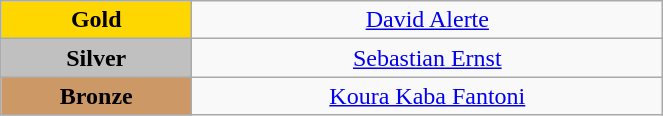<table class="wikitable" style="text-align:center; " width="35%">
<tr>
<td bgcolor="gold"><strong>Gold</strong></td>
<td><a href='#'>David Alerte</a><br>  <small><em></em></small></td>
</tr>
<tr>
<td bgcolor="silver"><strong>Silver</strong></td>
<td><a href='#'>Sebastian Ernst</a><br>  <small><em></em></small></td>
</tr>
<tr>
<td bgcolor="CC9966"><strong>Bronze</strong></td>
<td><a href='#'>Koura Kaba Fantoni</a><br>  <small><em></em></small></td>
</tr>
</table>
